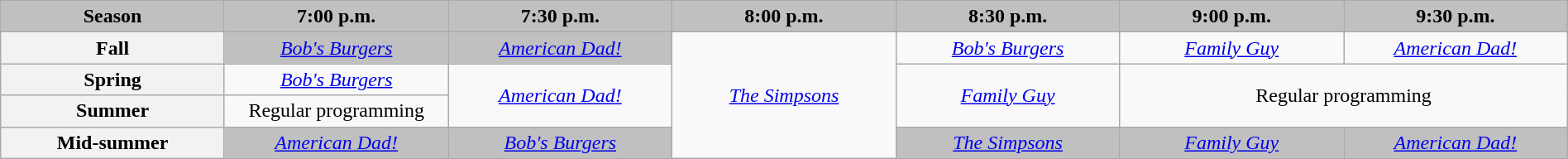<table class="wikitable" style="width:100%;margin-right:0;text-align:center">
<tr>
<th style="background-color:#C0C0C0;text-align:center;width:11.5%;">Season</th>
<th style="background-color:#C0C0C0;text-align:center;width:11.5%;">7:00 p.m.</th>
<th style="background-color:#C0C0C0;text-align:center;width:11.5%;">7:30 p.m.</th>
<th style="background-color:#C0C0C0;text-align:center;width:11.5%;">8:00 p.m.</th>
<th style="background-color:#C0C0C0;text-align:center;width:11.5%;">8:30 p.m.</th>
<th style="background-color:#C0C0C0;text-align:center;width:11.5%;">9:00 p.m.</th>
<th style="background-color:#C0C0C0;text-align:center;width:11.5%;">9:30 p.m.</th>
</tr>
<tr>
<th>Fall</th>
<td style="background:#C0C0C0;"><em><a href='#'>Bob's Burgers</a></em> </td>
<td style="background:#C0C0C0;"><em><a href='#'>American Dad!</a></em> </td>
<td rowspan="4"><em><a href='#'>The Simpsons</a></em></td>
<td><em><a href='#'>Bob's Burgers</a></em></td>
<td><em><a href='#'>Family Guy</a></em></td>
<td><em><a href='#'>American Dad!</a></em></td>
</tr>
<tr>
<th>Spring</th>
<td><em><a href='#'>Bob's Burgers</a></em></td>
<td rowspan="2"><em><a href='#'>American Dad!</a></em></td>
<td rowspan="2"><em><a href='#'>Family Guy</a></em></td>
<td rowspan="2" colspan="2">Regular programming</td>
</tr>
<tr>
<th>Summer</th>
<td>Regular programming</td>
</tr>
<tr>
<th>Mid-summer</th>
<td style="background:#C0C0C0;"><em><a href='#'>American Dad!</a></em> </td>
<td style="background:#C0C0C0;"><em><a href='#'>Bob's Burgers</a></em> </td>
<td style="background:#C0C0C0;"><em><a href='#'>The Simpsons</a></em> </td>
<td style="background:#C0C0C0;"><em><a href='#'>Family Guy</a></em> </td>
<td style="background:#C0C0C0;"><em><a href='#'>American Dad!</a></em> </td>
</tr>
</table>
